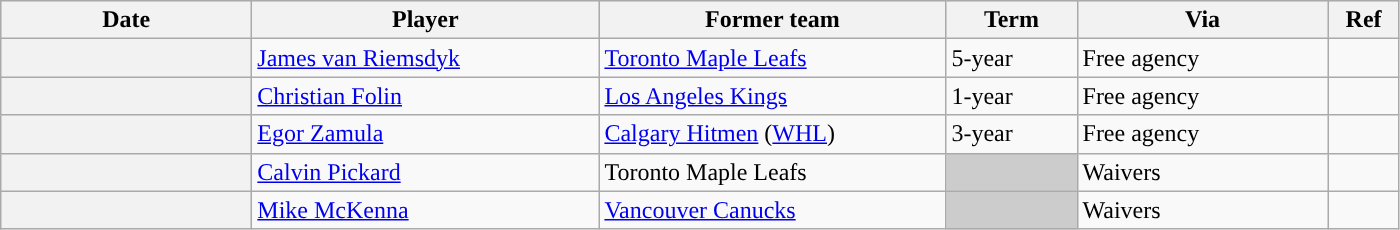<table class="wikitable plainrowheaders">
<tr style="background:#ddd; text-align:center;">
<th style="width: 10em;">Date</th>
<th style="width: 14em;">Player</th>
<th style="width: 14em;">Former team</th>
<th style="width: 5em;">Term</th>
<th style="width: 10em;">Via</th>
<th style="width: 2.5em;">Ref</th>
</tr>
<tr>
<th scope="row"></th>
<td><a href='#'>James van Riemsdyk</a></td>
<td><a href='#'>Toronto Maple Leafs</a></td>
<td>5-year</td>
<td>Free agency</td>
<td></td>
</tr>
<tr>
<th scope="row"></th>
<td><a href='#'>Christian Folin</a></td>
<td><a href='#'>Los Angeles Kings</a></td>
<td>1-year</td>
<td>Free agency</td>
<td></td>
</tr>
<tr>
<th scope="row"></th>
<td><a href='#'>Egor Zamula</a></td>
<td><a href='#'>Calgary Hitmen</a> (<a href='#'>WHL</a>)</td>
<td>3-year</td>
<td>Free agency</td>
<td></td>
</tr>
<tr>
<th scope="row"></th>
<td><a href='#'>Calvin Pickard</a></td>
<td>Toronto Maple Leafs</td>
<td style="background:#ccc"></td>
<td>Waivers</td>
<td></td>
</tr>
<tr>
<th scope="row"></th>
<td><a href='#'>Mike McKenna</a></td>
<td><a href='#'>Vancouver Canucks</a></td>
<td style="background:#ccc"></td>
<td>Waivers</td>
<td></td>
</tr>
</table>
